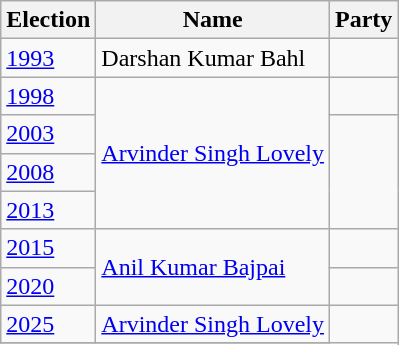<table class="wikitable sortable">
<tr>
<th>Election</th>
<th>Name</th>
<th colspan=2>Party</th>
</tr>
<tr>
<td><a href='#'>1993</a></td>
<td>Darshan Kumar Bahl</td>
<td></td>
</tr>
<tr>
<td><a href='#'>1998</a></td>
<td rowspan="4"><a href='#'>Arvinder Singh Lovely</a></td>
<td></td>
</tr>
<tr>
<td><a href='#'>2003</a></td>
</tr>
<tr>
<td><a href='#'>2008</a></td>
</tr>
<tr>
<td><a href='#'>2013</a></td>
</tr>
<tr>
<td><a href='#'>2015</a></td>
<td rowspan="2"><a href='#'>Anil Kumar Bajpai</a></td>
<td></td>
</tr>
<tr>
<td><a href='#'>2020</a></td>
<td></td>
</tr>
<tr>
<td><a href='#'>2025</a></td>
<td><a href='#'>Arvinder Singh Lovely</a></td>
</tr>
<tr>
</tr>
</table>
